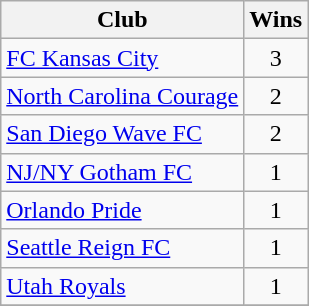<table class="wikitable sortable">
<tr>
<th>Club</th>
<th>Wins</th>
</tr>
<tr>
<td><a href='#'>FC Kansas City</a></td>
<td align="center">3</td>
</tr>
<tr>
<td><a href='#'>North Carolina Courage</a></td>
<td align="center">2</td>
</tr>
<tr>
<td><a href='#'>San Diego Wave FC</a></td>
<td align="center">2</td>
</tr>
<tr>
<td><a href='#'>NJ/NY Gotham FC</a></td>
<td align="center">1</td>
</tr>
<tr>
<td><a href='#'>Orlando Pride</a></td>
<td align="center">1</td>
</tr>
<tr>
<td><a href='#'>Seattle Reign FC</a></td>
<td align="center">1</td>
</tr>
<tr>
<td><a href='#'>Utah Royals</a></td>
<td align="center">1</td>
</tr>
<tr>
</tr>
</table>
